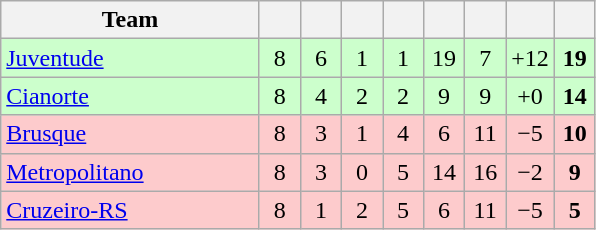<table class="wikitable" style="text-align: center;">
<tr>
<th width=165>Team</th>
<th width=20></th>
<th width=20></th>
<th width=20></th>
<th width=20></th>
<th width=20></th>
<th width=20></th>
<th width=20></th>
<th width=20></th>
</tr>
<tr bgcolor=#ccffcc>
<td align=left> <a href='#'>Juventude</a></td>
<td>8</td>
<td>6</td>
<td>1</td>
<td>1</td>
<td>19</td>
<td>7</td>
<td>+12</td>
<td><strong>19 </strong></td>
</tr>
<tr bgcolor=#ccffcc>
<td align=left> <a href='#'>Cianorte</a></td>
<td>8</td>
<td>4</td>
<td>2</td>
<td>2</td>
<td>9</td>
<td>9</td>
<td>+0</td>
<td><strong>14</strong></td>
</tr>
<tr bgcolor=#FDCBCC>
<td align=left> <a href='#'>Brusque</a></td>
<td>8</td>
<td>3</td>
<td>1</td>
<td>4</td>
<td>6</td>
<td>11</td>
<td>−5</td>
<td><strong>10 </strong></td>
</tr>
<tr bgcolor=#FDCBCC>
<td align=left> <a href='#'>Metropolitano</a></td>
<td>8</td>
<td>3</td>
<td>0</td>
<td>5</td>
<td>14</td>
<td>16</td>
<td>−2</td>
<td><strong>9 </strong></td>
</tr>
<tr bgcolor=#FDCBCC>
<td align=left> <a href='#'>Cruzeiro-RS</a></td>
<td>8</td>
<td>1</td>
<td>2</td>
<td>5</td>
<td>6</td>
<td>11</td>
<td>−5</td>
<td><strong>5 </strong></td>
</tr>
</table>
